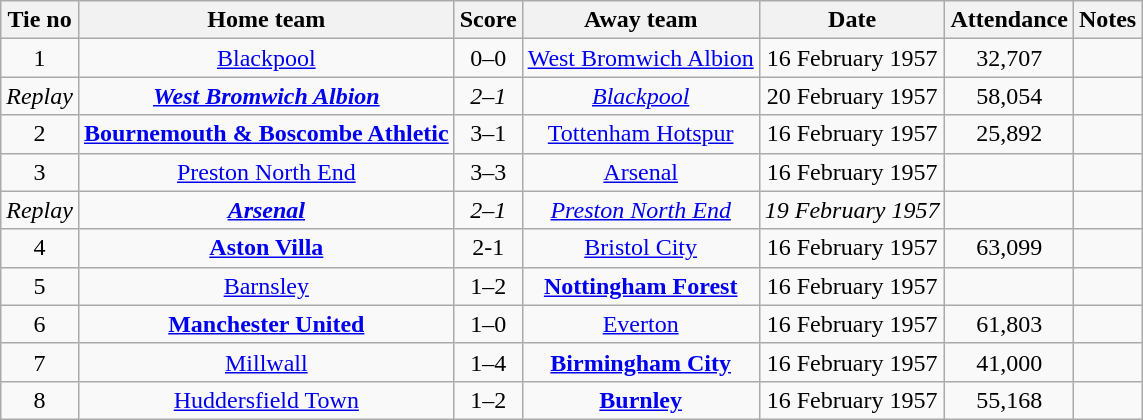<table class="wikitable" style="text-align: center">
<tr>
<th>Tie no</th>
<th>Home team</th>
<th>Score</th>
<th>Away team</th>
<th>Date</th>
<th>Attendance</th>
<th>Notes</th>
</tr>
<tr>
<td>1</td>
<td><a href='#'>Blackpool</a></td>
<td>0–0</td>
<td><a href='#'>West Bromwich Albion</a></td>
<td>16 February 1957</td>
<td>32,707</td>
<td></td>
</tr>
<tr>
<td><em>Replay</em></td>
<td><strong><em><a href='#'>West Bromwich Albion</a></em></strong></td>
<td><em>2–1</em></td>
<td><em><a href='#'>Blackpool</a></em></td>
<td>20 February 1957</td>
<td>58,054</td>
<td></td>
</tr>
<tr>
<td>2</td>
<td><strong><a href='#'>Bournemouth & Boscombe Athletic</a></strong></td>
<td>3–1</td>
<td><a href='#'>Tottenham Hotspur</a></td>
<td>16 February 1957</td>
<td>25,892</td>
<td></td>
</tr>
<tr>
<td>3</td>
<td><a href='#'>Preston North End</a></td>
<td>3–3</td>
<td><a href='#'>Arsenal</a></td>
<td>16 February 1957</td>
<td></td>
<td></td>
</tr>
<tr>
<td><em>Replay</em></td>
<td><strong><em><a href='#'>Arsenal</a></em></strong></td>
<td><em>2–1</em></td>
<td><em><a href='#'>Preston North End</a></em></td>
<td><em>19 February 1957</em></td>
<td><em> </em></td>
<td></td>
</tr>
<tr>
<td>4</td>
<td><strong><a href='#'>Aston Villa</a></strong></td>
<td>2-1</td>
<td><a href='#'>Bristol City</a></td>
<td>16 February 1957</td>
<td>63,099</td>
<td></td>
</tr>
<tr>
<td>5</td>
<td><a href='#'>Barnsley</a></td>
<td>1–2</td>
<td><strong><a href='#'>Nottingham Forest</a></strong></td>
<td>16 February 1957</td>
<td></td>
<td></td>
</tr>
<tr>
<td>6</td>
<td><strong><a href='#'>Manchester United</a></strong></td>
<td>1–0</td>
<td><a href='#'>Everton</a></td>
<td>16 February 1957</td>
<td>61,803</td>
<td></td>
</tr>
<tr>
<td>7</td>
<td><a href='#'>Millwall</a></td>
<td>1–4</td>
<td><strong><a href='#'>Birmingham City</a></strong></td>
<td>16 February 1957</td>
<td>41,000</td>
<td></td>
</tr>
<tr>
<td>8</td>
<td><a href='#'>Huddersfield Town</a></td>
<td>1–2</td>
<td><strong><a href='#'>Burnley</a></strong></td>
<td>16 February 1957</td>
<td>55,168</td>
<td></td>
</tr>
</table>
